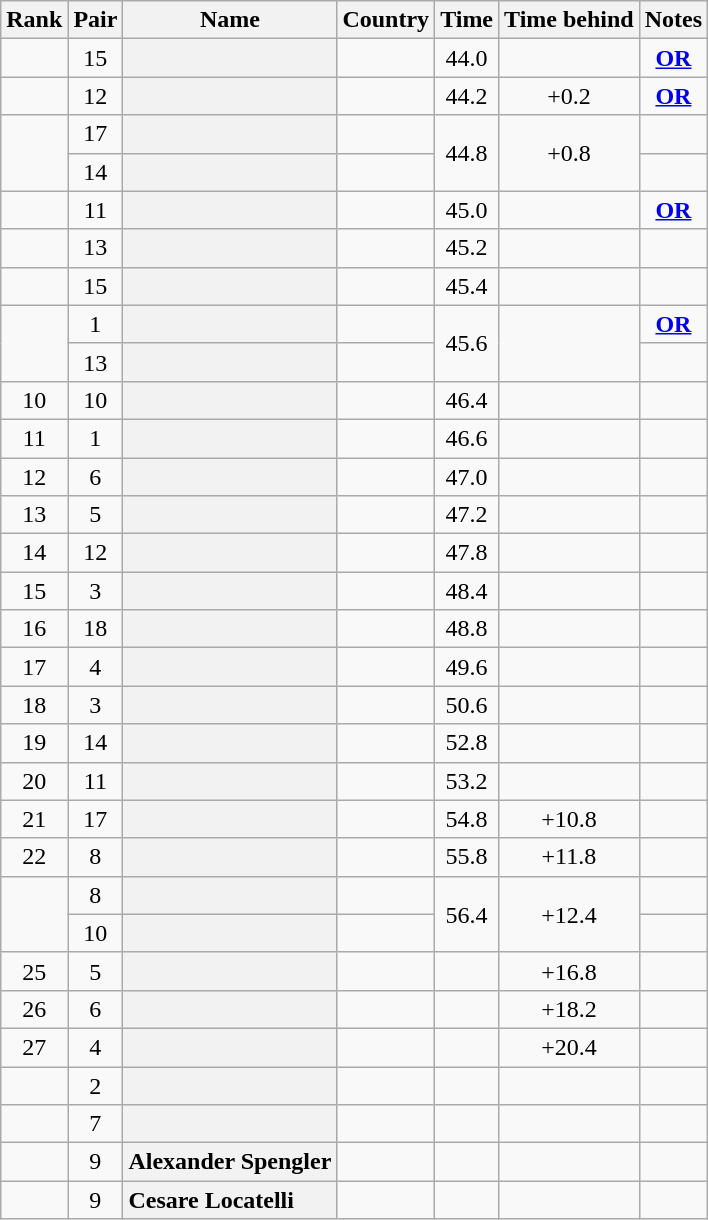<table class="wikitable plainrowheaders sortable" style="text-align:center">
<tr>
<th>Rank</th>
<th>Pair</th>
<th>Name</th>
<th>Country</th>
<th>Time</th>
<th>Time behind</th>
<th>Notes</th>
</tr>
<tr>
<td></td>
<td>15</td>
<th scope=row style=text-align:left;></th>
<td align=left></td>
<td>44.0</td>
<td></td>
<td><strong><a href='#'>OR</a></strong></td>
</tr>
<tr>
<td></td>
<td>12</td>
<th scope=row style=text-align:left;></th>
<td align=left></td>
<td>44.2</td>
<td>+0.2</td>
<td><strong><a href='#'>OR</a></strong></td>
</tr>
<tr>
<td rowspan=2></td>
<td>17</td>
<th scope=row style=text-align:left;></th>
<td align=left></td>
<td rowspan=2>44.8</td>
<td rowspan=2>+0.8</td>
<td></td>
</tr>
<tr>
<td>14</td>
<th scope=row style=text-align:left;></th>
<td align=left></td>
<td></td>
</tr>
<tr>
<td></td>
<td>11</td>
<th scope=row style=text-align:left;></th>
<td align=left></td>
<td>45.0</td>
<td></td>
<td><strong><a href='#'>OR</a></strong></td>
</tr>
<tr>
<td></td>
<td>13</td>
<th scope=row style=text-align:left;></th>
<td align=left></td>
<td>45.2</td>
<td></td>
<td></td>
</tr>
<tr>
<td></td>
<td>15</td>
<th scope=row style=text-align:left;></th>
<td align=left></td>
<td>45.4</td>
<td></td>
<td></td>
</tr>
<tr>
<td rowspan=2></td>
<td>1</td>
<th scope=row style=text-align:left;></th>
<td align=left></td>
<td rowspan=2>45.6</td>
<td rowspan=2></td>
<td><strong><a href='#'>OR</a></strong></td>
</tr>
<tr>
<td>13</td>
<th scope=row style=text-align:left;></th>
<td align=left></td>
<td></td>
</tr>
<tr>
<td>10</td>
<td>10</td>
<th scope=row style=text-align:left;></th>
<td align=left></td>
<td>46.4</td>
<td></td>
<td></td>
</tr>
<tr>
<td>11</td>
<td>1</td>
<th scope=row style=text-align:left;></th>
<td align=left></td>
<td>46.6</td>
<td></td>
<td></td>
</tr>
<tr>
<td>12</td>
<td>6</td>
<th scope=row style=text-align:left;></th>
<td align=left></td>
<td>47.0</td>
<td></td>
<td></td>
</tr>
<tr>
<td>13</td>
<td>5</td>
<th scope=row style=text-align:left;></th>
<td align=left></td>
<td>47.2</td>
<td></td>
<td></td>
</tr>
<tr>
<td>14</td>
<td>12</td>
<th scope=row style=text-align:left;></th>
<td align=left></td>
<td>47.8</td>
<td></td>
<td></td>
</tr>
<tr>
<td>15</td>
<td>3</td>
<th scope=row style=text-align:left;></th>
<td align=left></td>
<td>48.4</td>
<td></td>
<td></td>
</tr>
<tr>
<td>16</td>
<td>18</td>
<th scope=row style=text-align:left;></th>
<td align=left></td>
<td>48.8</td>
<td></td>
<td></td>
</tr>
<tr>
<td>17</td>
<td>4</td>
<th scope=row style=text-align:left;></th>
<td align=left></td>
<td>49.6</td>
<td></td>
<td></td>
</tr>
<tr>
<td>18</td>
<td>3</td>
<th scope=row style=text-align:left;></th>
<td align=left></td>
<td>50.6</td>
<td></td>
<td></td>
</tr>
<tr>
<td>19</td>
<td>14</td>
<th scope=row style=text-align:left;></th>
<td align=left></td>
<td>52.8</td>
<td></td>
<td></td>
</tr>
<tr>
<td>20</td>
<td>11</td>
<th scope=row style=text-align:left;></th>
<td align=left></td>
<td>53.2</td>
<td></td>
<td></td>
</tr>
<tr>
<td>21</td>
<td>17</td>
<th scope=row style=text-align:left;></th>
<td align=left></td>
<td>54.8</td>
<td>+10.8</td>
<td></td>
</tr>
<tr>
<td>22</td>
<td>8</td>
<th scope=row style=text-align:left;></th>
<td align=left></td>
<td>55.8</td>
<td>+11.8</td>
<td></td>
</tr>
<tr>
<td rowspan=2></td>
<td>8</td>
<th scope=row style=text-align:left;></th>
<td align=left></td>
<td rowspan=2>56.4</td>
<td rowspan=2>+12.4</td>
<td></td>
</tr>
<tr>
<td>10</td>
<th scope=row style=text-align:left;></th>
<td align=left></td>
<td></td>
</tr>
<tr>
<td>25</td>
<td>5</td>
<th scope=row style=text-align:left;></th>
<td align=left></td>
<td></td>
<td>+16.8</td>
<td></td>
</tr>
<tr>
<td>26</td>
<td>6</td>
<th scope=row style=text-align:left;></th>
<td align=left></td>
<td></td>
<td>+18.2</td>
<td></td>
</tr>
<tr>
<td>27</td>
<td>4</td>
<th scope=row style=text-align:left;></th>
<td align=left></td>
<td></td>
<td>+20.4</td>
<td></td>
</tr>
<tr>
<td></td>
<td>2</td>
<th scope=row style=text-align:left;></th>
<td align=left></td>
<td></td>
<td></td>
<td></td>
</tr>
<tr>
<td></td>
<td>7</td>
<th scope=row style=text-align:left;></th>
<td align=left></td>
<td></td>
<td></td>
<td></td>
</tr>
<tr>
<td></td>
<td>9</td>
<th scope=row style=text-align:left;>Alexander Spengler</th>
<td align=left></td>
<td></td>
<td></td>
<td></td>
</tr>
<tr>
<td></td>
<td>9</td>
<th scope=row style=text-align:left;>Cesare Locatelli</th>
<td align=left></td>
<td></td>
<td></td>
<td></td>
</tr>
</table>
